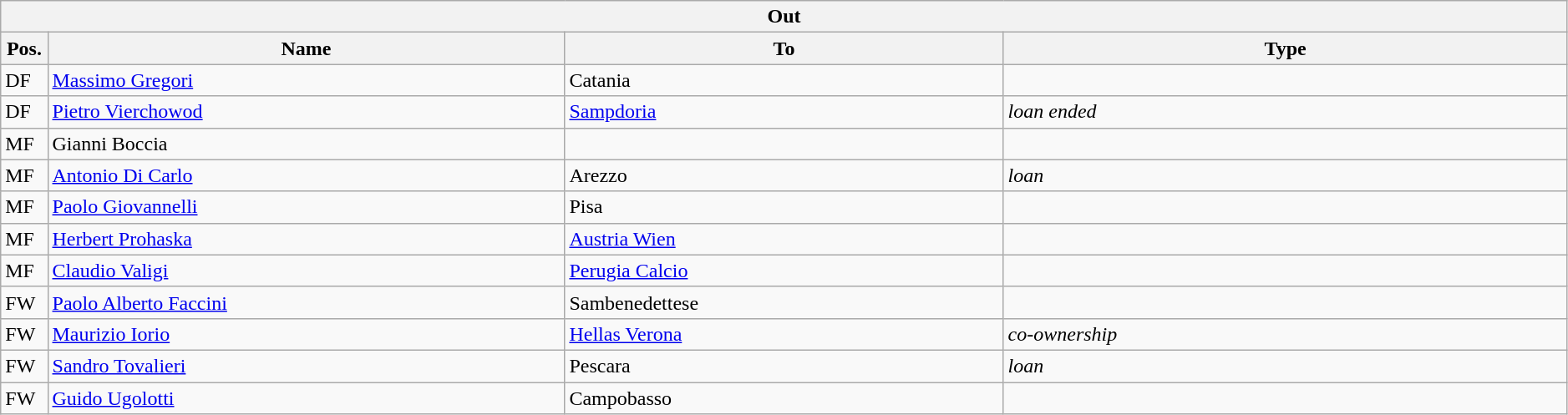<table class="wikitable" style="font-size:100%;width:99%;">
<tr>
<th colspan="4">Out</th>
</tr>
<tr>
<th width=3%>Pos.</th>
<th width=33%>Name</th>
<th width=28%>To</th>
<th width=36%>Type</th>
</tr>
<tr>
<td>DF</td>
<td><a href='#'>Massimo Gregori</a></td>
<td>Catania</td>
<td></td>
</tr>
<tr>
<td>DF</td>
<td><a href='#'>Pietro Vierchowod</a></td>
<td><a href='#'>Sampdoria</a></td>
<td><em>loan ended</em></td>
</tr>
<tr>
<td>MF</td>
<td>Gianni Boccia</td>
<td></td>
<td></td>
</tr>
<tr>
<td>MF</td>
<td><a href='#'>Antonio Di Carlo</a></td>
<td>Arezzo</td>
<td><em>loan</em></td>
</tr>
<tr>
<td>MF</td>
<td><a href='#'>Paolo Giovannelli</a></td>
<td>Pisa</td>
<td></td>
</tr>
<tr>
<td>MF</td>
<td><a href='#'>Herbert Prohaska</a></td>
<td><a href='#'>Austria Wien</a></td>
<td></td>
</tr>
<tr>
<td>MF</td>
<td><a href='#'>Claudio Valigi</a></td>
<td><a href='#'>Perugia Calcio</a></td>
<td></td>
</tr>
<tr>
<td>FW</td>
<td><a href='#'>Paolo Alberto Faccini</a></td>
<td>Sambenedettese</td>
<td></td>
</tr>
<tr>
<td>FW</td>
<td><a href='#'>Maurizio Iorio</a></td>
<td><a href='#'>Hellas Verona</a></td>
<td><em>co-ownership</em></td>
</tr>
<tr>
<td>FW</td>
<td><a href='#'>Sandro Tovalieri</a></td>
<td>Pescara</td>
<td><em>loan</em></td>
</tr>
<tr>
<td>FW</td>
<td><a href='#'>Guido Ugolotti</a></td>
<td>Campobasso</td>
<td></td>
</tr>
</table>
